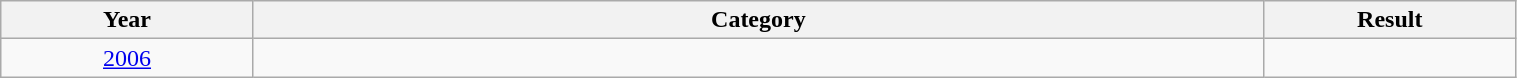<table class="wikitable" width="80%">
<tr>
<th width="10%">Year</th>
<th width="40%">Category</th>
<th width="10%">Result</th>
</tr>
<tr>
<td align="center"><a href='#'>2006</a></td>
<td align="center"></td>
<td></td>
</tr>
</table>
